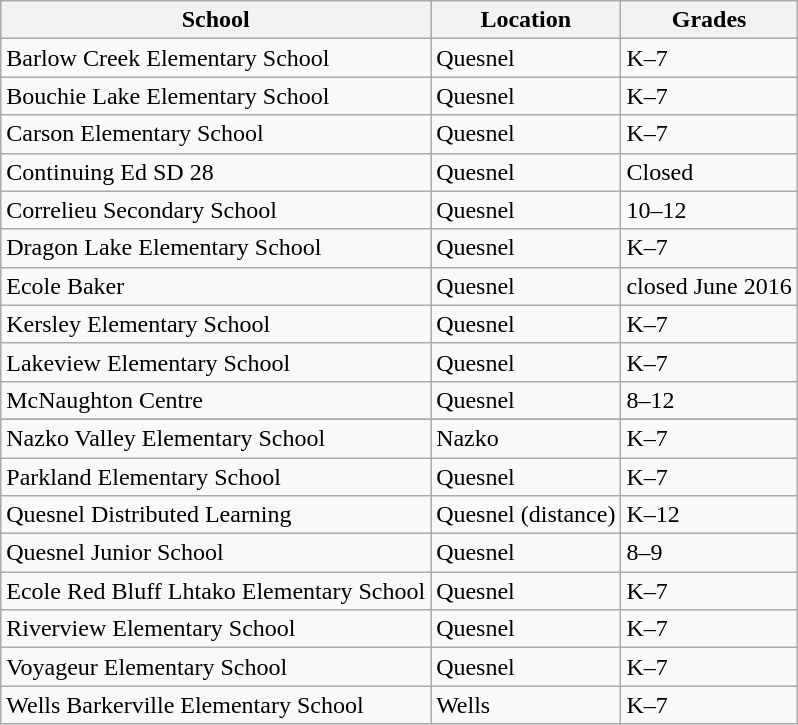<table class="wikitable">
<tr>
<th>School</th>
<th>Location</th>
<th>Grades</th>
</tr>
<tr>
<td>Barlow Creek Elementary School</td>
<td>Quesnel</td>
<td>K–7</td>
</tr>
<tr>
<td>Bouchie Lake Elementary School</td>
<td>Quesnel</td>
<td>K–7</td>
</tr>
<tr>
<td>Carson Elementary School</td>
<td>Quesnel</td>
<td>K–7</td>
</tr>
<tr>
<td>Continuing Ed SD 28</td>
<td>Quesnel</td>
<td>Closed</td>
</tr>
<tr>
<td>Correlieu Secondary School</td>
<td>Quesnel</td>
<td>10–12</td>
</tr>
<tr>
<td>Dragon Lake Elementary School</td>
<td>Quesnel</td>
<td>K–7</td>
</tr>
<tr>
<td>Ecole Baker</td>
<td>Quesnel</td>
<td>closed June 2016</td>
</tr>
<tr>
<td>Kersley Elementary School</td>
<td>Quesnel</td>
<td>K–7</td>
</tr>
<tr>
<td>Lakeview Elementary School</td>
<td>Quesnel</td>
<td>K–7</td>
</tr>
<tr>
<td>McNaughton Centre</td>
<td>Quesnel</td>
<td>8–12</td>
</tr>
<tr>
</tr>
<tr>
<td>Nazko Valley Elementary School</td>
<td>Nazko</td>
<td>K–7</td>
</tr>
<tr>
<td>Parkland Elementary School</td>
<td>Quesnel</td>
<td>K–7</td>
</tr>
<tr>
<td>Quesnel Distributed Learning</td>
<td>Quesnel (distance)</td>
<td>K–12</td>
</tr>
<tr>
<td>Quesnel Junior School</td>
<td>Quesnel</td>
<td>8–9</td>
</tr>
<tr>
<td>Ecole Red Bluff Lhtako Elementary School</td>
<td>Quesnel</td>
<td>K–7</td>
</tr>
<tr>
<td>Riverview Elementary School</td>
<td>Quesnel</td>
<td>K–7</td>
</tr>
<tr>
<td>Voyageur Elementary School</td>
<td>Quesnel</td>
<td>K–7</td>
</tr>
<tr>
<td>Wells Barkerville Elementary School</td>
<td>Wells</td>
<td>K–7</td>
</tr>
</table>
